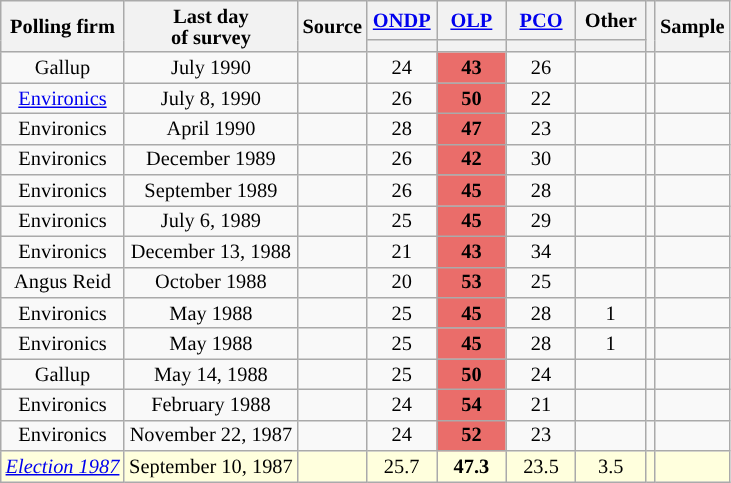<table class="wikitable sortable" style="text-align:center;font-size:85%;line-height:14px;" align="center">
<tr>
<th rowspan="2">Polling firm</th>
<th rowspan="2">Last day <br>of survey</th>
<th rowspan="2">Source</th>
<th class="unsortable" style="width:40px;"><a href='#'>ONDP</a></th>
<th class="unsortable" style="width:40px;"><a href='#'>OLP</a></th>
<th class="unsortable" style="width:40px;"><a href='#'>PCO</a></th>
<th class="unsortable" style="width:40px;">Other</th>
<th rowspan="2"></th>
<th rowspan="2">Sample</th>
</tr>
<tr style="line-height:5px;">
<th style="background:"></th>
<th style="background:"></th>
<th style="background:"></th>
<th style="background:"></th>
</tr>
<tr>
<td>Gallup</td>
<td>July 1990</td>
<td></td>
<td>24</td>
<td style="background:#EA6D6A"><strong>43</strong></td>
<td>26</td>
<td></td>
<td></td>
<td></td>
</tr>
<tr>
<td><a href='#'>Environics</a></td>
<td>July 8, 1990</td>
<td></td>
<td>26</td>
<td style="background:#EA6D6A"><strong>50</strong></td>
<td>22</td>
<td></td>
<td></td>
<td></td>
</tr>
<tr>
<td>Environics</td>
<td>April 1990</td>
<td></td>
<td>28</td>
<td style="background:#EA6D6A"><strong>47</strong></td>
<td>23</td>
<td></td>
<td></td>
<td></td>
</tr>
<tr>
<td>Environics</td>
<td>December 1989</td>
<td></td>
<td>26</td>
<td style="background:#EA6D6A"><strong>42</strong></td>
<td>30</td>
<td></td>
<td></td>
<td></td>
</tr>
<tr>
<td>Environics</td>
<td>September 1989</td>
<td></td>
<td>26</td>
<td style="background:#EA6D6A"><strong>45</strong></td>
<td>28</td>
<td></td>
<td></td>
<td></td>
</tr>
<tr>
<td>Environics</td>
<td>July 6, 1989</td>
<td></td>
<td>25</td>
<td style="background:#EA6D6A"><strong>45</strong></td>
<td>29</td>
<td></td>
<td></td>
<td></td>
</tr>
<tr>
<td>Environics</td>
<td>December 13, 1988</td>
<td></td>
<td>21</td>
<td style="background:#EA6D6A"><strong>43</strong></td>
<td>34</td>
<td></td>
<td></td>
<td></td>
</tr>
<tr>
<td>Angus Reid</td>
<td>October 1988</td>
<td></td>
<td>20</td>
<td style="background:#EA6D6A"><strong>53</strong></td>
<td>25</td>
<td></td>
<td></td>
<td></td>
</tr>
<tr>
<td>Environics</td>
<td>May 1988</td>
<td></td>
<td>25</td>
<td style="background:#EA6D6A"><strong>45</strong></td>
<td>28</td>
<td>1</td>
<td></td>
<td></td>
</tr>
<tr>
<td>Environics</td>
<td>May 1988</td>
<td></td>
<td>25</td>
<td style="background:#EA6D6A"><strong>45</strong></td>
<td>28</td>
<td>1</td>
<td></td>
<td></td>
</tr>
<tr>
<td>Gallup</td>
<td>May 14, 1988</td>
<td></td>
<td>25</td>
<td style="background:#EA6D6A"><strong>50</strong></td>
<td>24</td>
<td></td>
<td></td>
<td></td>
</tr>
<tr>
<td>Environics</td>
<td>February 1988</td>
<td></td>
<td>24</td>
<td style="background:#EA6D6A"><strong>54</strong></td>
<td>21</td>
<td></td>
<td></td>
<td></td>
</tr>
<tr>
<td>Environics</td>
<td>November 22, 1987</td>
<td></td>
<td>24</td>
<td style="background:#EA6D6A"><strong>52</strong></td>
<td>23</td>
<td></td>
<td></td>
<td></td>
</tr>
<tr>
<td style="background:#ffd;"><em><a href='#'>Election 1987</a></em></td>
<td style="background:#ffd;">September 10, 1987</td>
<td style="background:#ffd;"></td>
<td style="background:#ffd;">25.7</td>
<td style="background:#ffd;"><strong>47.3</strong></td>
<td style="background:#ffd;">23.5</td>
<td style="background:#ffd;">3.5</td>
<td style="background:#ffd;"></td>
<td style="background:#ffd;"></td>
</tr>
</table>
